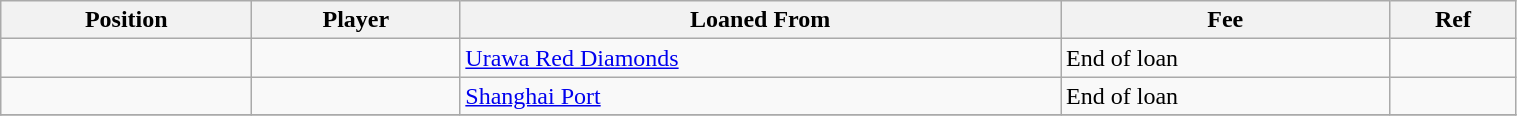<table class="wikitable sortable" style="width:80%; text-align:center; font-size:100%; text-align:left;">
<tr>
<th><strong>Position</strong></th>
<th><strong>Player</strong></th>
<th><strong>Loaned From</strong></th>
<th><strong>Fee</strong></th>
<th><strong>Ref</strong></th>
</tr>
<tr>
<td></td>
<td></td>
<td> <a href='#'>Urawa Red Diamonds</a></td>
<td>End of loan</td>
<td></td>
</tr>
<tr>
<td></td>
<td></td>
<td> <a href='#'>Shanghai Port</a></td>
<td>End of loan</td>
<td></td>
</tr>
<tr>
</tr>
</table>
